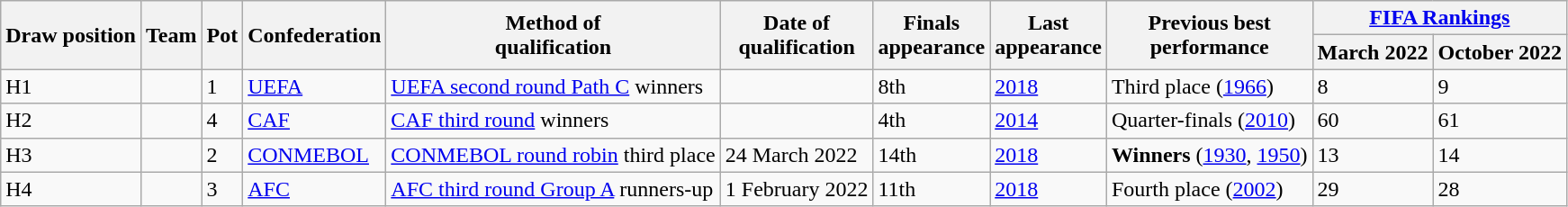<table class="wikitable sortable">
<tr>
<th rowspan=2>Draw position</th>
<th rowspan=2>Team</th>
<th rowspan=2>Pot</th>
<th rowspan=2>Confederation</th>
<th rowspan=2>Method of<br>qualification</th>
<th rowspan=2>Date of<br>qualification</th>
<th rowspan=2 data-sort-type="number">Finals<br>appearance</th>
<th rowspan=2>Last<br>appearance</th>
<th rowspan=2>Previous best<br>performance</th>
<th colspan=2><a href='#'>FIFA Rankings</a></th>
</tr>
<tr>
<th>March 2022</th>
<th>October 2022</th>
</tr>
<tr>
<td>H1</td>
<td style=white-space:nowrap></td>
<td>1</td>
<td><a href='#'>UEFA</a></td>
<td><a href='#'>UEFA second round Path C</a> winners</td>
<td></td>
<td>8th</td>
<td><a href='#'>2018</a></td>
<td data-sort-value="6.1">Third place (<a href='#'>1966</a>)</td>
<td>8</td>
<td>9</td>
</tr>
<tr>
<td>H2</td>
<td style=white-space:nowrap></td>
<td>4</td>
<td><a href='#'>CAF</a></td>
<td><a href='#'>CAF third round</a> winners</td>
<td></td>
<td>4th</td>
<td><a href='#'>2014</a></td>
<td data-sort-value="4.1">Quarter-finals (<a href='#'>2010</a>)</td>
<td>60</td>
<td>61</td>
</tr>
<tr>
<td>H3</td>
<td style=white-space:nowrap></td>
<td>2</td>
<td><a href='#'>CONMEBOL</a></td>
<td><a href='#'>CONMEBOL round robin</a> third place</td>
<td>24 March 2022</td>
<td>14th</td>
<td><a href='#'>2018</a></td>
<td data-sort-value="8.2"><strong>Winners</strong> (<a href='#'>1930</a>, <a href='#'>1950</a>)</td>
<td>13</td>
<td>14</td>
</tr>
<tr>
<td>H4</td>
<td style=white-space:nowrap></td>
<td>3</td>
<td><a href='#'>AFC</a></td>
<td><a href='#'>AFC third round Group A</a> runners-up</td>
<td>1 February 2022</td>
<td>11th</td>
<td><a href='#'>2018</a></td>
<td data-sort-value="5.1">Fourth place (<a href='#'>2002</a>)</td>
<td>29</td>
<td>28</td>
</tr>
</table>
